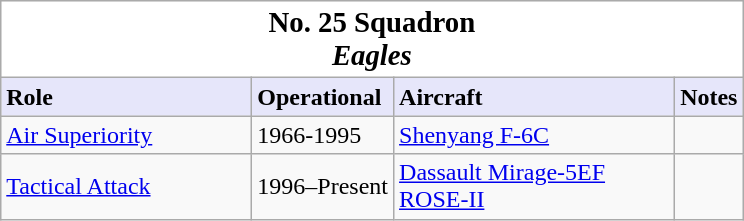<table class="wikitable">
<tr>
<th style="text-align: middle; background: white;" colspan="4"><big>No. 25 Squadron <br><em>Eagles</em></big></th>
</tr>
<tr>
<th style="text-align: left; background: lavender;" width="160">Role</th>
<th style="text-align: left; background: lavender;" width=" ">Operational</th>
<th style="text-align: left; background: lavender;" width="180">Aircraft</th>
<th style="text-align: left; background: lavender;" width=" ">Notes</th>
</tr>
<tr valign="top">
<td><a href='#'>Air Superiority</a></td>
<td>1966-1995</td>
<td><a href='#'>Shenyang F-6C</a></td>
<td></td>
</tr>
<tr>
<td><a href='#'>Tactical Attack</a></td>
<td>1996–Present</td>
<td><a href='#'>Dassault Mirage-5EF ROSE-II</a></td>
<td></td>
</tr>
</table>
